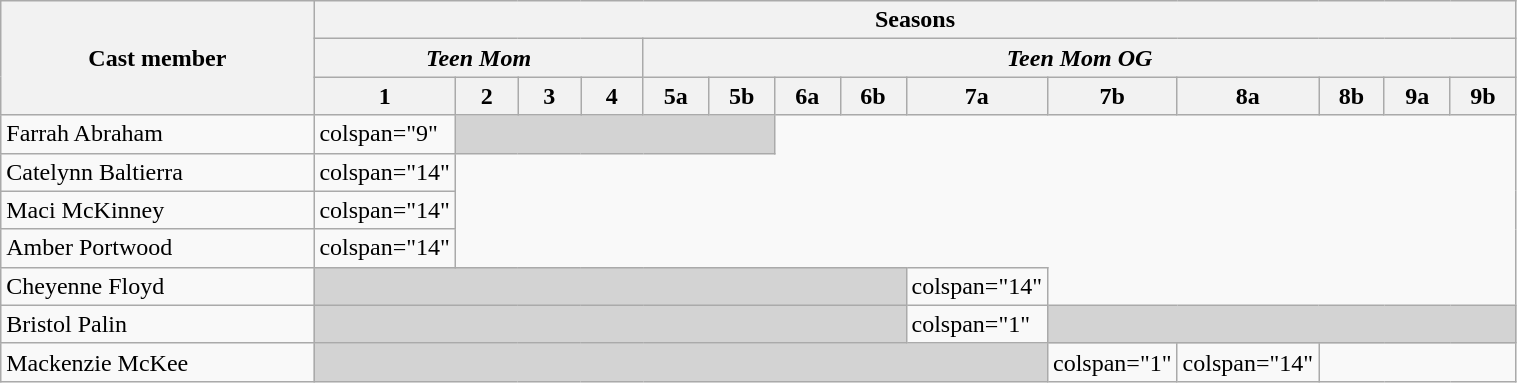<table class="wikitable plainrowheaders" width="80%">
<tr>
<th scope="col" rowspan="3" style="width:25%;">Cast member</th>
<th scope="col" colspan="14">Seasons</th>
</tr>
<tr>
<th scope="col" colspan="4"><em>Teen Mom</em></th>
<th scope="col" colspan="10"><em>Teen Mom OG</em></th>
</tr>
<tr>
<th scope="col" style="width:5%;">1</th>
<th scope="col" style="width:5%;">2</th>
<th scope="col" style="width:5%;">3</th>
<th scope="col" style="width:5%;">4</th>
<th scope="col" style="width:5%;">5a</th>
<th scope="col" style="width:5%;">5b</th>
<th scope="col" style="width:5%;">6a</th>
<th scope="col" style="width:5%;">6b</th>
<th scope="col" style="width:5%;">7a</th>
<th scope="col" style="width:5%;">7b</th>
<th scope="col" style="width:5%;">8a</th>
<th scope="col" style="width:5%;">8b</th>
<th scope="col" style="width:5%;">9a</th>
<th scope="col" style="width:5%;">9b</th>
</tr>
<tr>
<td scope="row">Farrah Abraham</td>
<td>colspan="9" </td>
<td colspan="5" style="background: #D3D3D3"></td>
</tr>
<tr>
<td scope="row">Catelynn Baltierra</td>
<td>colspan="14" </td>
</tr>
<tr>
<td scope="row">Maci McKinney</td>
<td>colspan="14" </td>
</tr>
<tr>
<td scope="row">Amber Portwood</td>
<td>colspan="14" </td>
</tr>
<tr>
<td scope="row">Cheyenne Floyd</td>
<td colspan="8" style="background: #D3D3D3"></td>
<td>colspan="14" </td>
</tr>
<tr>
<td scope="row">Bristol Palin</td>
<td colspan="8" style="background: #D3D3D3"></td>
<td>colspan="1" </td>
<td colspan="5" style="background: #D3D3D3"></td>
</tr>
<tr>
<td scope="row">Mackenzie McKee</td>
<td colspan="9" style="background: #D3D3D3"></td>
<td>colspan="1" </td>
<td>colspan="14" </td>
</tr>
</table>
